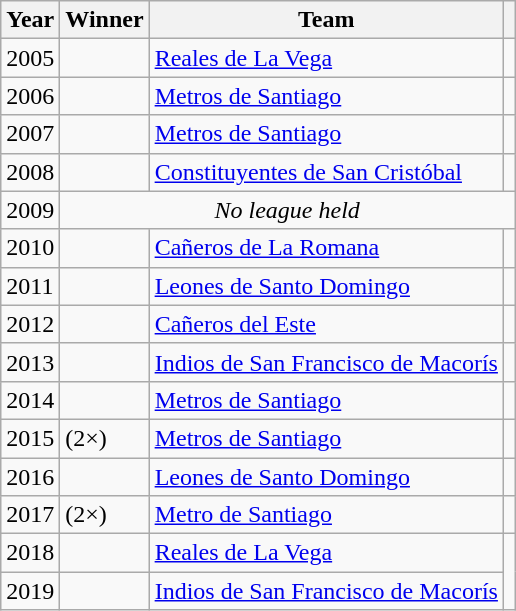<table class="wikitable sortable">
<tr>
<th>Year</th>
<th>Winner</th>
<th>Team</th>
<th></th>
</tr>
<tr>
<td>2005</td>
<td> </td>
<td><a href='#'>Reales de La Vega</a></td>
<td></td>
</tr>
<tr>
<td>2006</td>
<td> </td>
<td><a href='#'>Metros de Santiago</a></td>
<td></td>
</tr>
<tr>
<td>2007</td>
<td> </td>
<td><a href='#'>Metros de Santiago</a></td>
<td></td>
</tr>
<tr>
<td>2008</td>
<td> </td>
<td><a href='#'>Constituyentes de San Cristóbal</a></td>
<td></td>
</tr>
<tr>
<td>2009</td>
<td colspan=3 style="text-align:center;"><em>No league held</em></td>
</tr>
<tr>
<td>2010</td>
<td> </td>
<td><a href='#'>Cañeros de La Romana</a></td>
<td></td>
</tr>
<tr>
<td>2011</td>
<td> </td>
<td><a href='#'>Leones de Santo Domingo</a></td>
<td></td>
</tr>
<tr>
<td>2012</td>
<td> </td>
<td><a href='#'>Cañeros del Este</a></td>
<td></td>
</tr>
<tr>
<td>2013</td>
<td> </td>
<td><a href='#'>Indios de San Francisco de Macorís</a></td>
<td></td>
</tr>
<tr>
<td>2014</td>
<td> </td>
<td><a href='#'>Metros de Santiago</a></td>
<td></td>
</tr>
<tr>
<td>2015</td>
<td>  (2×)</td>
<td><a href='#'>Metros de Santiago</a></td>
<td></td>
</tr>
<tr>
<td>2016</td>
<td> </td>
<td><a href='#'>Leones de Santo Domingo</a></td>
<td></td>
</tr>
<tr>
<td>2017</td>
<td>  (2×)</td>
<td><a href='#'>Metro de Santiago</a></td>
<td></td>
</tr>
<tr>
<td>2018</td>
<td> </td>
<td><a href='#'>Reales de La Vega</a></td>
</tr>
<tr>
<td>2019</td>
<td> </td>
<td><a href='#'>Indios de San Francisco de Macorís</a></td>
</tr>
</table>
